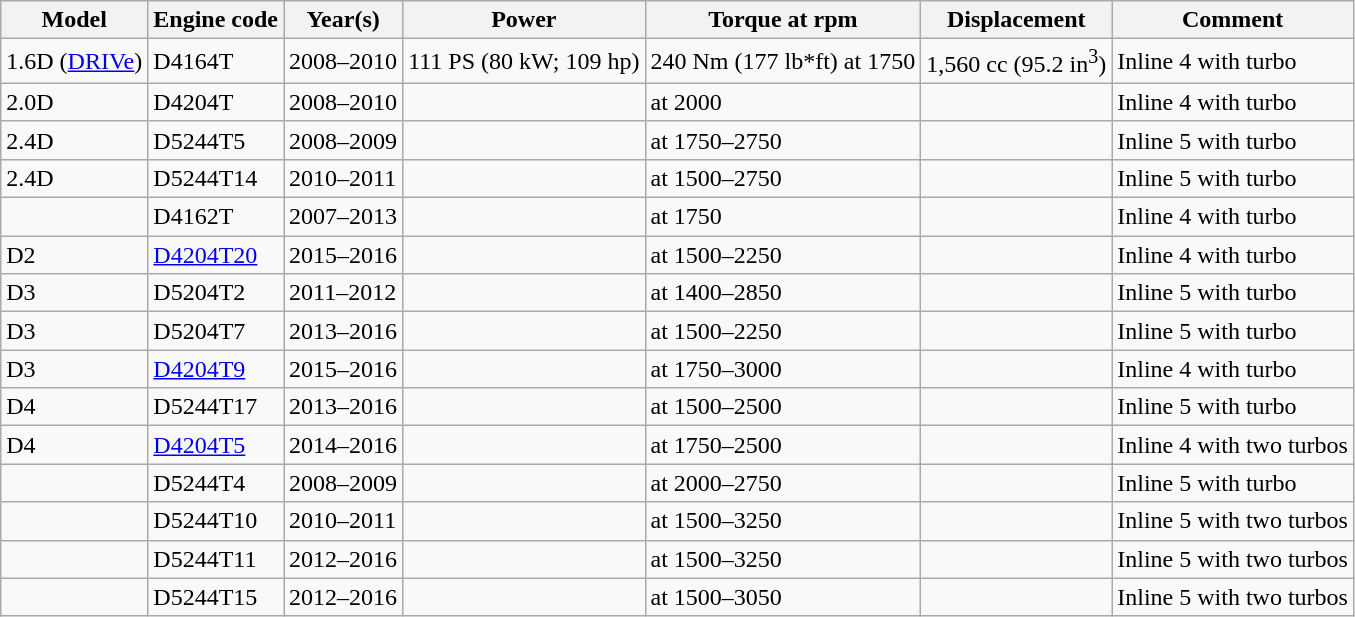<table class="wikitable collapsible sortable">
<tr>
<th>Model</th>
<th>Engine code</th>
<th>Year(s)</th>
<th>Power</th>
<th>Torque at rpm</th>
<th>Displacement</th>
<th>Comment</th>
</tr>
<tr>
<td>1.6D (<a href='#'>DRIVe</a>)</td>
<td>D4164T</td>
<td>2008–2010</td>
<td>111 PS (80 kW; 109 hp)</td>
<td>240 Nm (177 lb*ft) at 1750</td>
<td>1,560 cc (95.2 in<sup>3</sup>)</td>
<td>Inline 4 with turbo</td>
</tr>
<tr>
<td>2.0D</td>
<td>D4204T</td>
<td>2008–2010</td>
<td></td>
<td> at 2000</td>
<td></td>
<td>Inline 4 with turbo</td>
</tr>
<tr>
<td>2.4D</td>
<td>D5244T5</td>
<td>2008–2009</td>
<td></td>
<td> at 1750–2750</td>
<td></td>
<td>Inline 5 with turbo</td>
</tr>
<tr>
<td>2.4D</td>
<td>D5244T14</td>
<td>2010–2011</td>
<td></td>
<td> at 1500–2750</td>
<td></td>
<td>Inline 5 with turbo</td>
</tr>
<tr>
<td></td>
<td>D4162T</td>
<td>2007–2013</td>
<td></td>
<td> at 1750</td>
<td></td>
<td>Inline 4 with turbo</td>
</tr>
<tr>
<td>D2</td>
<td><a href='#'>D4204T20</a></td>
<td>2015–2016</td>
<td></td>
<td> at 1500–2250</td>
<td></td>
<td>Inline 4 with turbo</td>
</tr>
<tr>
<td>D3</td>
<td>D5204T2</td>
<td>2011–2012</td>
<td></td>
<td> at 1400–2850</td>
<td></td>
<td>Inline 5 with turbo</td>
</tr>
<tr>
<td>D3</td>
<td>D5204T7</td>
<td>2013–2016</td>
<td></td>
<td> at 1500–2250</td>
<td></td>
<td>Inline 5 with turbo</td>
</tr>
<tr>
<td>D3</td>
<td><a href='#'>D4204T9</a></td>
<td>2015–2016</td>
<td></td>
<td> at 1750–3000</td>
<td></td>
<td>Inline 4 with turbo</td>
</tr>
<tr>
<td>D4</td>
<td>D5244T17</td>
<td>2013–2016</td>
<td></td>
<td> at 1500–2500</td>
<td></td>
<td>Inline 5 with turbo</td>
</tr>
<tr>
<td>D4</td>
<td><a href='#'>D4204T5</a></td>
<td>2014–2016</td>
<td></td>
<td> at 1750–2500</td>
<td></td>
<td>Inline 4 with two turbos</td>
</tr>
<tr>
<td></td>
<td>D5244T4</td>
<td>2008–2009</td>
<td></td>
<td> at 2000–2750</td>
<td></td>
<td>Inline 5 with turbo</td>
</tr>
<tr>
<td></td>
<td>D5244T10</td>
<td>2010–2011</td>
<td></td>
<td> at 1500–3250</td>
<td></td>
<td>Inline 5 with two turbos</td>
</tr>
<tr>
<td></td>
<td>D5244T11</td>
<td>2012–2016</td>
<td></td>
<td> at 1500–3250</td>
<td></td>
<td>Inline 5 with two turbos</td>
</tr>
<tr>
<td></td>
<td>D5244T15</td>
<td>2012–2016</td>
<td></td>
<td> at 1500–3050</td>
<td></td>
<td>Inline 5 with two turbos</td>
</tr>
</table>
